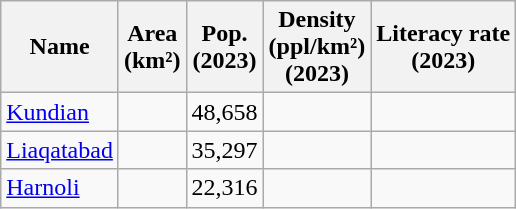<table class="wikitable sortable static-row-numbers static-row-header-hash">
<tr>
<th>Name</th>
<th>Area<br>(km²)</th>
<th>Pop.<br>(2023)</th>
<th>Density<br>(ppl/km²)<br>(2023)</th>
<th>Literacy rate<br>(2023)</th>
</tr>
<tr>
<td><a href='#'>Kundian</a></td>
<td></td>
<td>48,658</td>
<td></td>
<td></td>
</tr>
<tr>
<td><a href='#'>Liaqatabad</a></td>
<td></td>
<td>35,297</td>
<td></td>
<td></td>
</tr>
<tr>
<td><a href='#'>Harnoli</a></td>
<td></td>
<td>22,316</td>
<td></td>
<td></td>
</tr>
</table>
